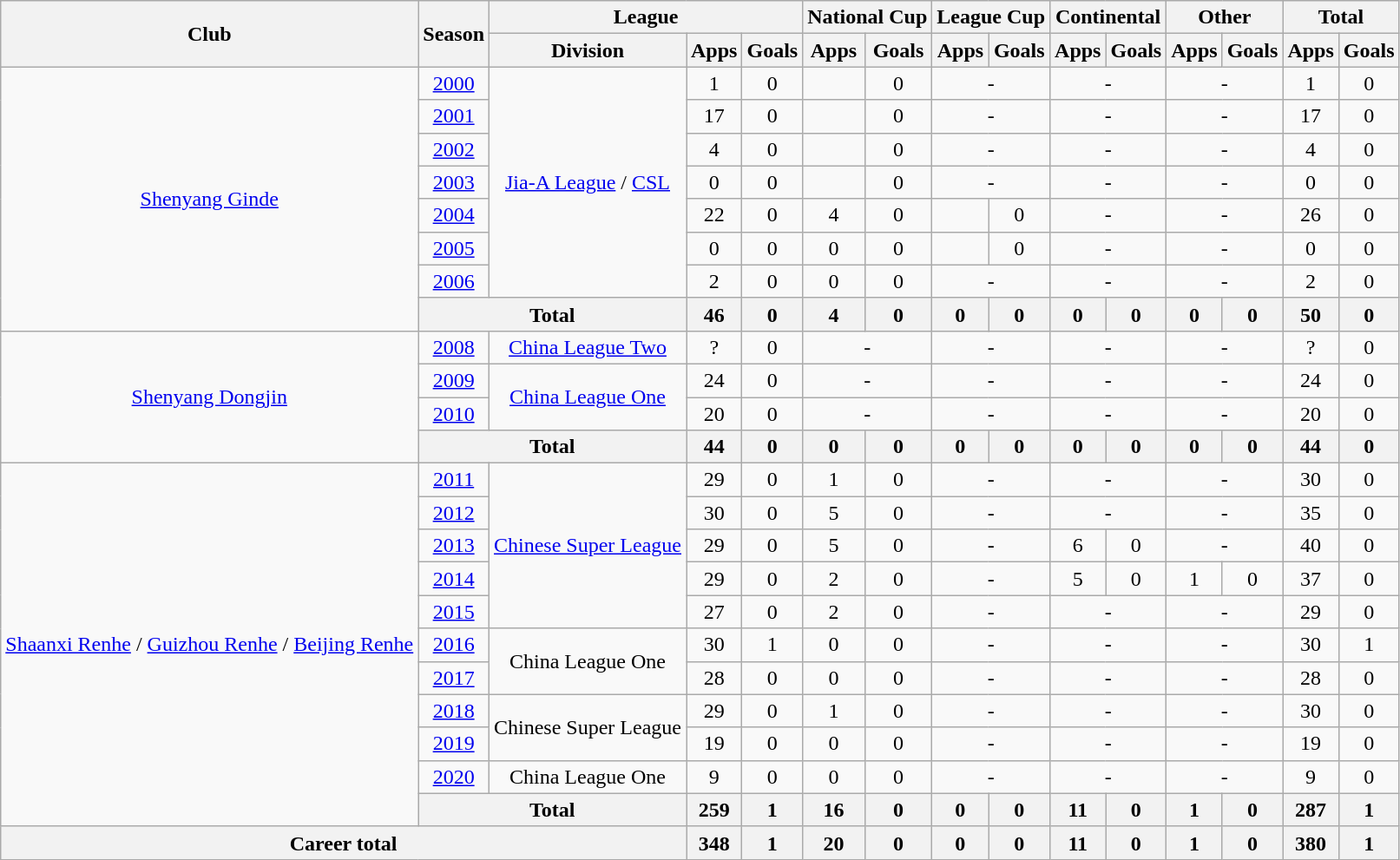<table class="wikitable" style="text-align: center">
<tr>
<th rowspan="2">Club</th>
<th rowspan="2">Season</th>
<th colspan="3">League</th>
<th colspan="2">National Cup</th>
<th colspan="2">League Cup</th>
<th colspan="2">Continental</th>
<th colspan="2">Other</th>
<th colspan="2">Total</th>
</tr>
<tr>
<th>Division</th>
<th>Apps</th>
<th>Goals</th>
<th>Apps</th>
<th>Goals</th>
<th>Apps</th>
<th>Goals</th>
<th>Apps</th>
<th>Goals</th>
<th>Apps</th>
<th>Goals</th>
<th>Apps</th>
<th>Goals</th>
</tr>
<tr>
<td rowspan=8><a href='#'>Shenyang Ginde</a></td>
<td><a href='#'>2000</a></td>
<td rowspan="7"><a href='#'>Jia-A League</a> / <a href='#'>CSL</a></td>
<td>1</td>
<td>0</td>
<td></td>
<td>0</td>
<td colspan="2">-</td>
<td colspan="2">-</td>
<td colspan="2">-</td>
<td>1</td>
<td>0</td>
</tr>
<tr>
<td><a href='#'>2001</a></td>
<td>17</td>
<td>0</td>
<td></td>
<td>0</td>
<td colspan="2">-</td>
<td colspan="2">-</td>
<td colspan="2">-</td>
<td>17</td>
<td>0</td>
</tr>
<tr>
<td><a href='#'>2002</a></td>
<td>4</td>
<td>0</td>
<td></td>
<td>0</td>
<td colspan="2">-</td>
<td colspan="2">-</td>
<td colspan="2">-</td>
<td>4</td>
<td>0</td>
</tr>
<tr>
<td><a href='#'>2003</a></td>
<td>0</td>
<td>0</td>
<td></td>
<td>0</td>
<td colspan="2">-</td>
<td colspan="2">-</td>
<td colspan="2">-</td>
<td>0</td>
<td>0</td>
</tr>
<tr>
<td><a href='#'>2004</a></td>
<td>22</td>
<td>0</td>
<td>4</td>
<td>0</td>
<td></td>
<td>0</td>
<td colspan="2">-</td>
<td colspan="2">-</td>
<td>26</td>
<td>0</td>
</tr>
<tr>
<td><a href='#'>2005</a></td>
<td>0</td>
<td>0</td>
<td>0</td>
<td>0</td>
<td></td>
<td>0</td>
<td colspan="2">-</td>
<td colspan="2">-</td>
<td>0</td>
<td>0</td>
</tr>
<tr>
<td><a href='#'>2006</a></td>
<td>2</td>
<td>0</td>
<td>0</td>
<td>0</td>
<td colspan="2">-</td>
<td colspan="2">-</td>
<td colspan="2">-</td>
<td>2</td>
<td>0</td>
</tr>
<tr>
<th colspan="2"><strong>Total</strong></th>
<th>46</th>
<th>0</th>
<th>4</th>
<th>0</th>
<th>0</th>
<th>0</th>
<th>0</th>
<th>0</th>
<th>0</th>
<th>0</th>
<th>50</th>
<th>0</th>
</tr>
<tr>
<td rowspan=4><a href='#'>Shenyang Dongjin</a></td>
<td><a href='#'>2008</a></td>
<td><a href='#'>China League Two</a></td>
<td>?</td>
<td>0</td>
<td colspan="2">-</td>
<td colspan="2">-</td>
<td colspan="2">-</td>
<td colspan="2">-</td>
<td>?</td>
<td>0</td>
</tr>
<tr>
<td><a href='#'>2009</a></td>
<td rowspan="2"><a href='#'>China League One</a></td>
<td>24</td>
<td>0</td>
<td colspan="2">-</td>
<td colspan="2">-</td>
<td colspan="2">-</td>
<td colspan="2">-</td>
<td>24</td>
<td>0</td>
</tr>
<tr>
<td><a href='#'>2010</a></td>
<td>20</td>
<td>0</td>
<td colspan="2">-</td>
<td colspan="2">-</td>
<td colspan="2">-</td>
<td colspan="2">-</td>
<td>20</td>
<td>0</td>
</tr>
<tr>
<th colspan="2"><strong>Total</strong></th>
<th>44</th>
<th>0</th>
<th>0</th>
<th>0</th>
<th>0</th>
<th>0</th>
<th>0</th>
<th>0</th>
<th>0</th>
<th>0</th>
<th>44</th>
<th>0</th>
</tr>
<tr>
<td rowspan=11><a href='#'>Shaanxi Renhe</a> / <a href='#'>Guizhou Renhe</a> / <a href='#'>Beijing Renhe</a></td>
<td><a href='#'>2011</a></td>
<td rowspan="5"><a href='#'>Chinese Super League</a></td>
<td>29</td>
<td>0</td>
<td>1</td>
<td>0</td>
<td colspan="2">-</td>
<td colspan="2">-</td>
<td colspan="2">-</td>
<td>30</td>
<td>0</td>
</tr>
<tr>
<td><a href='#'>2012</a></td>
<td>30</td>
<td>0</td>
<td>5</td>
<td>0</td>
<td colspan="2">-</td>
<td colspan="2">-</td>
<td colspan="2">-</td>
<td>35</td>
<td>0</td>
</tr>
<tr>
<td><a href='#'>2013</a></td>
<td>29</td>
<td>0</td>
<td>5</td>
<td>0</td>
<td colspan="2">-</td>
<td>6</td>
<td>0</td>
<td colspan="2">-</td>
<td>40</td>
<td>0</td>
</tr>
<tr>
<td><a href='#'>2014</a></td>
<td>29</td>
<td>0</td>
<td>2</td>
<td>0</td>
<td colspan="2">-</td>
<td>5</td>
<td>0</td>
<td>1</td>
<td>0</td>
<td>37</td>
<td>0</td>
</tr>
<tr>
<td><a href='#'>2015</a></td>
<td>27</td>
<td>0</td>
<td>2</td>
<td>0</td>
<td colspan="2">-</td>
<td colspan="2">-</td>
<td colspan="2">-</td>
<td>29</td>
<td>0</td>
</tr>
<tr>
<td><a href='#'>2016</a></td>
<td rowspan="2">China League One</td>
<td>30</td>
<td>1</td>
<td>0</td>
<td>0</td>
<td colspan="2">-</td>
<td colspan="2">-</td>
<td colspan="2">-</td>
<td>30</td>
<td>1</td>
</tr>
<tr>
<td><a href='#'>2017</a></td>
<td>28</td>
<td>0</td>
<td>0</td>
<td>0</td>
<td colspan="2">-</td>
<td colspan="2">-</td>
<td colspan="2">-</td>
<td>28</td>
<td>0</td>
</tr>
<tr>
<td><a href='#'>2018</a></td>
<td rowspan="2">Chinese Super League</td>
<td>29</td>
<td>0</td>
<td>1</td>
<td>0</td>
<td colspan="2">-</td>
<td colspan="2">-</td>
<td colspan="2">-</td>
<td>30</td>
<td>0</td>
</tr>
<tr>
<td><a href='#'>2019</a></td>
<td>19</td>
<td>0</td>
<td>0</td>
<td>0</td>
<td colspan="2">-</td>
<td colspan="2">-</td>
<td colspan="2">-</td>
<td>19</td>
<td>0</td>
</tr>
<tr>
<td><a href='#'>2020</a></td>
<td>China League One</td>
<td>9</td>
<td>0</td>
<td>0</td>
<td>0</td>
<td colspan="2">-</td>
<td colspan="2">-</td>
<td colspan="2">-</td>
<td>9</td>
<td>0</td>
</tr>
<tr>
<th colspan="2"><strong>Total</strong></th>
<th>259</th>
<th>1</th>
<th>16</th>
<th>0</th>
<th>0</th>
<th>0</th>
<th>11</th>
<th>0</th>
<th>1</th>
<th>0</th>
<th>287</th>
<th>1</th>
</tr>
<tr>
<th colspan=3>Career total</th>
<th>348</th>
<th>1</th>
<th>20</th>
<th>0</th>
<th>0</th>
<th>0</th>
<th>11</th>
<th>0</th>
<th>1</th>
<th>0</th>
<th>380</th>
<th>1</th>
</tr>
</table>
